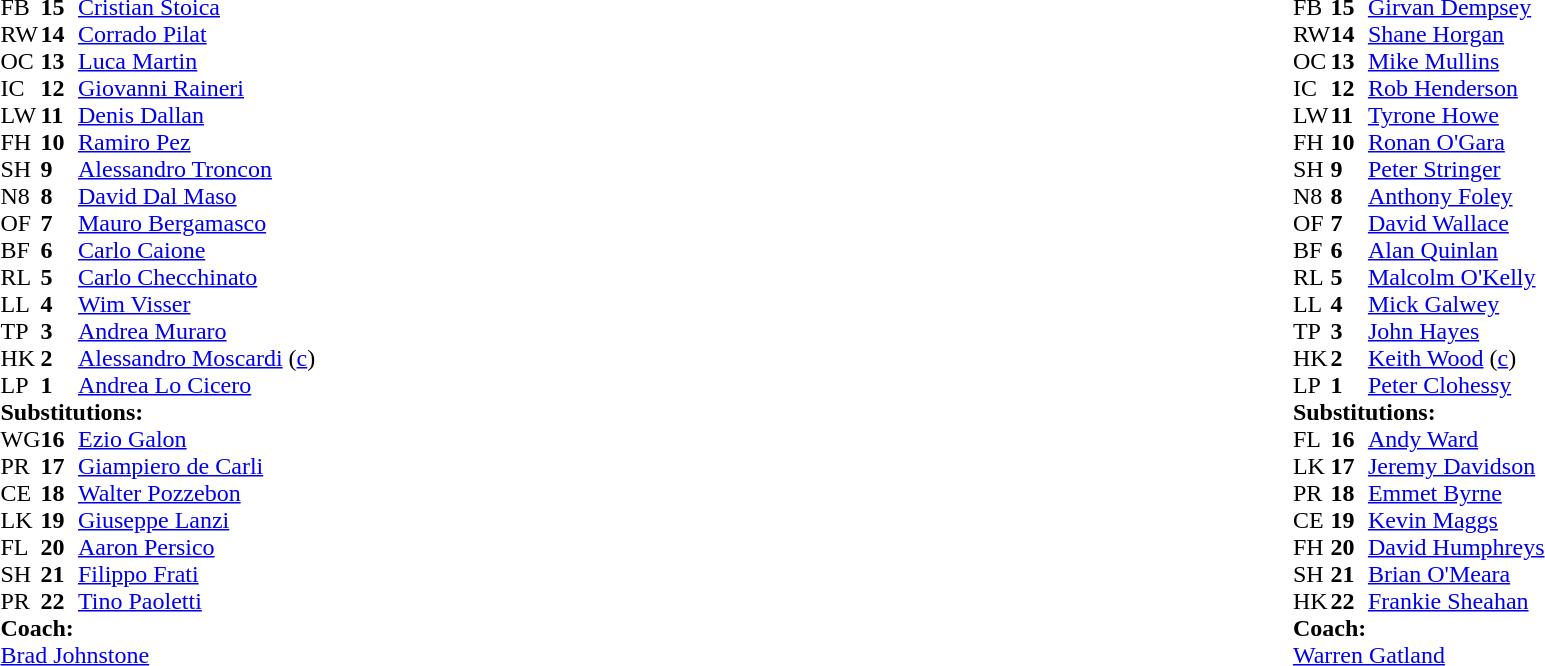<table width="100%">
<tr>
<td style="vertical-align:top" width="50%"><br><table cellspacing="0" cellpadding="0">
<tr>
<th width="25"></th>
<th width="25"></th>
</tr>
<tr>
<td>FB</td>
<td><strong>15</strong></td>
<td><a href='#'>Cristian Stoica</a></td>
</tr>
<tr>
<td>RW</td>
<td><strong>14</strong></td>
<td><a href='#'>Corrado Pilat</a></td>
<td></td>
<td></td>
</tr>
<tr>
<td>OC</td>
<td><strong>13</strong></td>
<td><a href='#'>Luca Martin</a></td>
<td></td>
<td></td>
</tr>
<tr>
<td>IC</td>
<td><strong>12</strong></td>
<td><a href='#'>Giovanni Raineri</a></td>
</tr>
<tr>
<td>LW</td>
<td><strong>11</strong></td>
<td><a href='#'>Denis Dallan</a></td>
</tr>
<tr>
<td>FH</td>
<td><strong>10</strong></td>
<td><a href='#'>Ramiro Pez</a></td>
</tr>
<tr>
<td>SH</td>
<td><strong>9</strong></td>
<td><a href='#'>Alessandro Troncon</a></td>
<td></td>
</tr>
<tr>
<td>N8</td>
<td><strong>8</strong></td>
<td><a href='#'>David Dal Maso</a></td>
<td></td>
<td></td>
</tr>
<tr>
<td>OF</td>
<td><strong>7</strong></td>
<td><a href='#'>Mauro Bergamasco</a></td>
</tr>
<tr>
<td>BF</td>
<td><strong>6</strong></td>
<td><a href='#'>Carlo Caione</a></td>
</tr>
<tr>
<td>RL</td>
<td><strong>5</strong></td>
<td><a href='#'>Carlo Checchinato</a></td>
<td></td>
<td></td>
</tr>
<tr>
<td>LL</td>
<td><strong>4</strong></td>
<td><a href='#'>Wim Visser</a></td>
</tr>
<tr>
<td>TP</td>
<td><strong>3</strong></td>
<td><a href='#'>Andrea Muraro</a></td>
<td></td>
</tr>
<tr>
<td>HK</td>
<td><strong>2</strong></td>
<td><a href='#'>Alessandro Moscardi</a> (<a href='#'>c</a>)</td>
</tr>
<tr>
<td>LP</td>
<td><strong>1</strong></td>
<td><a href='#'>Andrea Lo Cicero</a></td>
</tr>
<tr>
<td colspan="3"><strong>Substitutions:</strong></td>
</tr>
<tr>
<td>WG</td>
<td><strong>16</strong></td>
<td><a href='#'>Ezio Galon</a></td>
<td></td>
<td></td>
<td></td>
</tr>
<tr>
<td>PR</td>
<td><strong>17</strong></td>
<td><a href='#'>Giampiero de Carli</a></td>
<td></td>
<td></td>
</tr>
<tr>
<td>CE</td>
<td><strong>18</strong></td>
<td><a href='#'>Walter Pozzebon</a></td>
<td></td>
<td></td>
</tr>
<tr>
<td>LK</td>
<td><strong>19</strong></td>
<td><a href='#'>Giuseppe Lanzi</a></td>
<td></td>
<td></td>
</tr>
<tr>
<td>FL</td>
<td><strong>20</strong></td>
<td><a href='#'>Aaron Persico</a></td>
</tr>
<tr>
<td>SH</td>
<td><strong>21</strong></td>
<td><a href='#'>Filippo Frati</a></td>
<td></td>
<td></td>
<td></td>
</tr>
<tr>
<td>PR</td>
<td><strong>22</strong></td>
<td><a href='#'>Tino Paoletti</a></td>
</tr>
<tr>
<td colspan="3"><strong>Coach:</strong></td>
</tr>
<tr>
<td colspan="3"><a href='#'>Brad Johnstone</a></td>
</tr>
</table>
</td>
<td style="vertical-align:top"></td>
<td style="vertical-align:top" width="50%"><br><table cellspacing="0" cellpadding="0" align="center">
<tr>
<th width="25"></th>
<th width="25"></th>
</tr>
<tr>
<td>FB</td>
<td><strong>15</strong></td>
<td><a href='#'>Girvan Dempsey</a></td>
<td></td>
<td></td>
</tr>
<tr>
<td>RW</td>
<td><strong>14</strong></td>
<td><a href='#'>Shane Horgan</a></td>
</tr>
<tr>
<td>OC</td>
<td><strong>13</strong></td>
<td><a href='#'>Mike Mullins</a></td>
<td></td>
<td></td>
</tr>
<tr>
<td>IC</td>
<td><strong>12</strong></td>
<td><a href='#'>Rob Henderson</a></td>
</tr>
<tr>
<td>LW</td>
<td><strong>11</strong></td>
<td><a href='#'>Tyrone Howe</a></td>
</tr>
<tr>
<td>FH</td>
<td><strong>10</strong></td>
<td><a href='#'>Ronan O'Gara</a></td>
</tr>
<tr>
<td>SH</td>
<td><strong>9</strong></td>
<td><a href='#'>Peter Stringer</a></td>
<td></td>
<td></td>
</tr>
<tr>
<td>N8</td>
<td><strong>8</strong></td>
<td><a href='#'>Anthony Foley</a></td>
<td></td>
<td></td>
</tr>
<tr>
<td>OF</td>
<td><strong>7</strong></td>
<td><a href='#'>David Wallace</a></td>
</tr>
<tr>
<td>BF</td>
<td><strong>6</strong></td>
<td><a href='#'>Alan Quinlan</a></td>
</tr>
<tr>
<td>RL</td>
<td><strong>5</strong></td>
<td><a href='#'>Malcolm O'Kelly</a></td>
</tr>
<tr>
<td>LL</td>
<td><strong>4</strong></td>
<td><a href='#'>Mick Galwey</a></td>
<td></td>
<td></td>
</tr>
<tr>
<td>TP</td>
<td><strong>3</strong></td>
<td><a href='#'>John Hayes</a></td>
<td></td>
<td></td>
</tr>
<tr>
<td>HK</td>
<td><strong>2</strong></td>
<td><a href='#'>Keith Wood</a> (<a href='#'>c</a>)</td>
<td></td>
<td></td>
</tr>
<tr>
<td>LP</td>
<td><strong>1</strong></td>
<td><a href='#'>Peter Clohessy</a></td>
<td></td>
</tr>
<tr>
<td colspan="3"><strong>Substitutions:</strong></td>
</tr>
<tr>
<td>FL</td>
<td><strong>16</strong></td>
<td><a href='#'>Andy Ward</a></td>
<td></td>
<td></td>
</tr>
<tr>
<td>LK</td>
<td><strong>17</strong></td>
<td><a href='#'>Jeremy Davidson</a></td>
<td></td>
<td></td>
</tr>
<tr>
<td>PR</td>
<td><strong>18</strong></td>
<td><a href='#'>Emmet Byrne</a></td>
<td></td>
<td></td>
</tr>
<tr>
<td>CE</td>
<td><strong>19</strong></td>
<td><a href='#'>Kevin Maggs</a></td>
<td></td>
<td></td>
</tr>
<tr>
<td>FH</td>
<td><strong>20</strong></td>
<td><a href='#'>David Humphreys</a></td>
<td></td>
<td></td>
</tr>
<tr>
<td>SH</td>
<td><strong>21</strong></td>
<td><a href='#'>Brian O'Meara</a></td>
<td></td>
<td></td>
</tr>
<tr>
<td>HK</td>
<td><strong>22</strong></td>
<td><a href='#'>Frankie Sheahan</a></td>
<td></td>
<td></td>
</tr>
<tr>
<td colspan="3"><strong>Coach:</strong></td>
</tr>
<tr>
<td colspan="3"><a href='#'>Warren Gatland</a></td>
</tr>
</table>
</td>
</tr>
</table>
